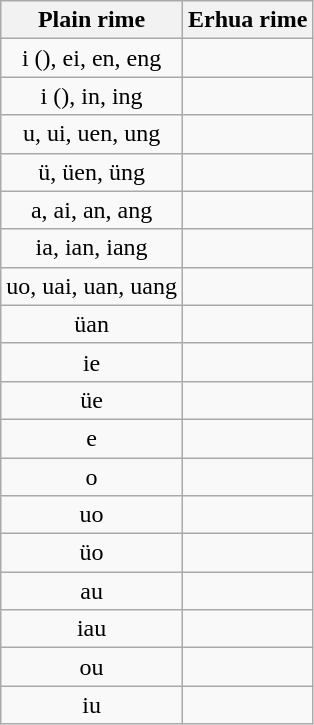<table class="wikitable" style="text-align: center">
<tr>
<th>Plain rime</th>
<th>Erhua rime</th>
</tr>
<tr>
<td>i (), ei, en, eng</td>
<td></td>
</tr>
<tr>
<td>i (), in, ing</td>
<td></td>
</tr>
<tr>
<td>u, ui, uen, ung</td>
<td></td>
</tr>
<tr>
<td>ü, üen, üng</td>
<td></td>
</tr>
<tr>
<td>a, ai, an, ang</td>
<td></td>
</tr>
<tr>
<td>ia, ian, iang</td>
<td></td>
</tr>
<tr>
<td>uo, uai, uan, uang</td>
<td></td>
</tr>
<tr>
<td>üan</td>
<td></td>
</tr>
<tr>
<td>ie</td>
<td></td>
</tr>
<tr>
<td>üe</td>
<td></td>
</tr>
<tr>
<td>e</td>
<td></td>
</tr>
<tr>
<td>o</td>
<td></td>
</tr>
<tr>
<td>uo</td>
<td></td>
</tr>
<tr>
<td>üo</td>
<td></td>
</tr>
<tr>
<td>au</td>
<td></td>
</tr>
<tr>
<td>iau</td>
<td></td>
</tr>
<tr>
<td>ou</td>
<td></td>
</tr>
<tr>
<td>iu</td>
<td></td>
</tr>
</table>
